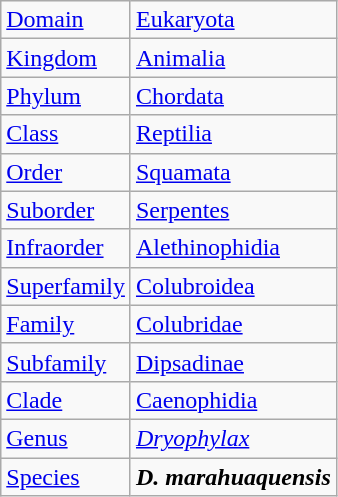<table class="wikitable mw-collapsible mw-collapsed">
<tr>
<td><a href='#'>Domain</a></td>
<td><a href='#'>Eukaryota</a></td>
</tr>
<tr>
<td><a href='#'>Kingdom</a></td>
<td><a href='#'>Animalia</a></td>
</tr>
<tr>
<td><a href='#'>Phylum</a></td>
<td><a href='#'>Chordata</a></td>
</tr>
<tr>
<td><a href='#'>Class</a></td>
<td><a href='#'>Reptilia</a></td>
</tr>
<tr>
<td><a href='#'>Order</a></td>
<td><a href='#'>Squamata</a></td>
</tr>
<tr>
<td><a href='#'>Suborder</a></td>
<td><a href='#'>Serpentes</a></td>
</tr>
<tr>
<td><a href='#'>Infraorder</a></td>
<td><a href='#'>Alethinophidia</a></td>
</tr>
<tr>
<td><a href='#'>Superfamily</a></td>
<td><a href='#'>Colubroidea</a></td>
</tr>
<tr>
<td><a href='#'>Family</a></td>
<td><a href='#'>Colubridae</a></td>
</tr>
<tr>
<td><a href='#'>Subfamily</a></td>
<td><a href='#'>Dipsadinae</a></td>
</tr>
<tr>
<td><a href='#'>Clade</a></td>
<td><a href='#'>Caenophidia</a></td>
</tr>
<tr>
<td><a href='#'>Genus</a></td>
<td><em><a href='#'>Dryophylax</a></em></td>
</tr>
<tr>
<td><a href='#'>Species</a></td>
<td><strong><em>D. marahuaquensis</em></strong></td>
</tr>
</table>
